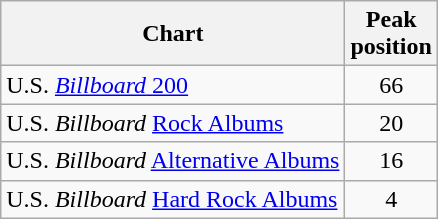<table class="wikitable sortable">
<tr>
<th>Chart</th>
<th>Peak<br>position</th>
</tr>
<tr>
<td>U.S. <a href='#'><em>Billboard</em> 200</a></td>
<td align="center">66</td>
</tr>
<tr>
<td>U.S. <em>Billboard</em> <a href='#'>Rock Albums</a></td>
<td align="center">20</td>
</tr>
<tr>
<td>U.S. <em>Billboard</em> <a href='#'>Alternative Albums</a></td>
<td align="center">16</td>
</tr>
<tr>
<td>U.S. <em>Billboard</em> <a href='#'>Hard Rock Albums</a></td>
<td align="center">4</td>
</tr>
</table>
